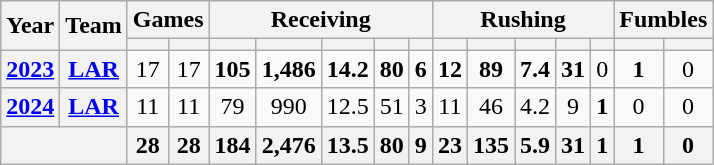<table class="wikitable" style="text-align:center;">
<tr>
<th rowspan="2">Year</th>
<th rowspan="2">Team</th>
<th colspan="2">Games</th>
<th colspan="5">Receiving</th>
<th colspan="5">Rushing</th>
<th colspan="2">Fumbles</th>
</tr>
<tr>
<th></th>
<th></th>
<th></th>
<th></th>
<th></th>
<th></th>
<th></th>
<th></th>
<th></th>
<th></th>
<th></th>
<th></th>
<th></th>
<th></th>
</tr>
<tr>
<th><a href='#'>2023</a></th>
<th><a href='#'>LAR</a></th>
<td>17</td>
<td>17</td>
<td><strong>105</strong></td>
<td><strong>1,486</strong></td>
<td><strong>14.2</strong></td>
<td><strong>80</strong></td>
<td><strong>6</strong></td>
<td><strong>12</strong></td>
<td><strong>89</strong></td>
<td><strong>7.4</strong></td>
<td><strong>31</strong></td>
<td>0</td>
<td><strong>1</strong></td>
<td>0</td>
</tr>
<tr>
<th><a href='#'>2024</a></th>
<th><a href='#'>LAR</a></th>
<td>11</td>
<td>11</td>
<td>79</td>
<td>990</td>
<td>12.5</td>
<td>51</td>
<td>3</td>
<td>11</td>
<td>46</td>
<td>4.2</td>
<td>9</td>
<td><strong>1</strong></td>
<td>0</td>
<td>0</td>
</tr>
<tr>
<th colspan="2"></th>
<th>28</th>
<th>28</th>
<th>184</th>
<th>2,476</th>
<th>13.5</th>
<th>80</th>
<th>9</th>
<th>23</th>
<th>135</th>
<th>5.9</th>
<th>31</th>
<th>1</th>
<th>1</th>
<th>0</th>
</tr>
</table>
